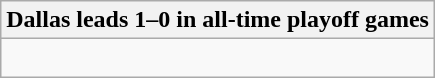<table class="wikitable collapsible collapsed">
<tr>
<th>Dallas leads 1–0 in all-time playoff games</th>
</tr>
<tr>
<td><br></td>
</tr>
</table>
